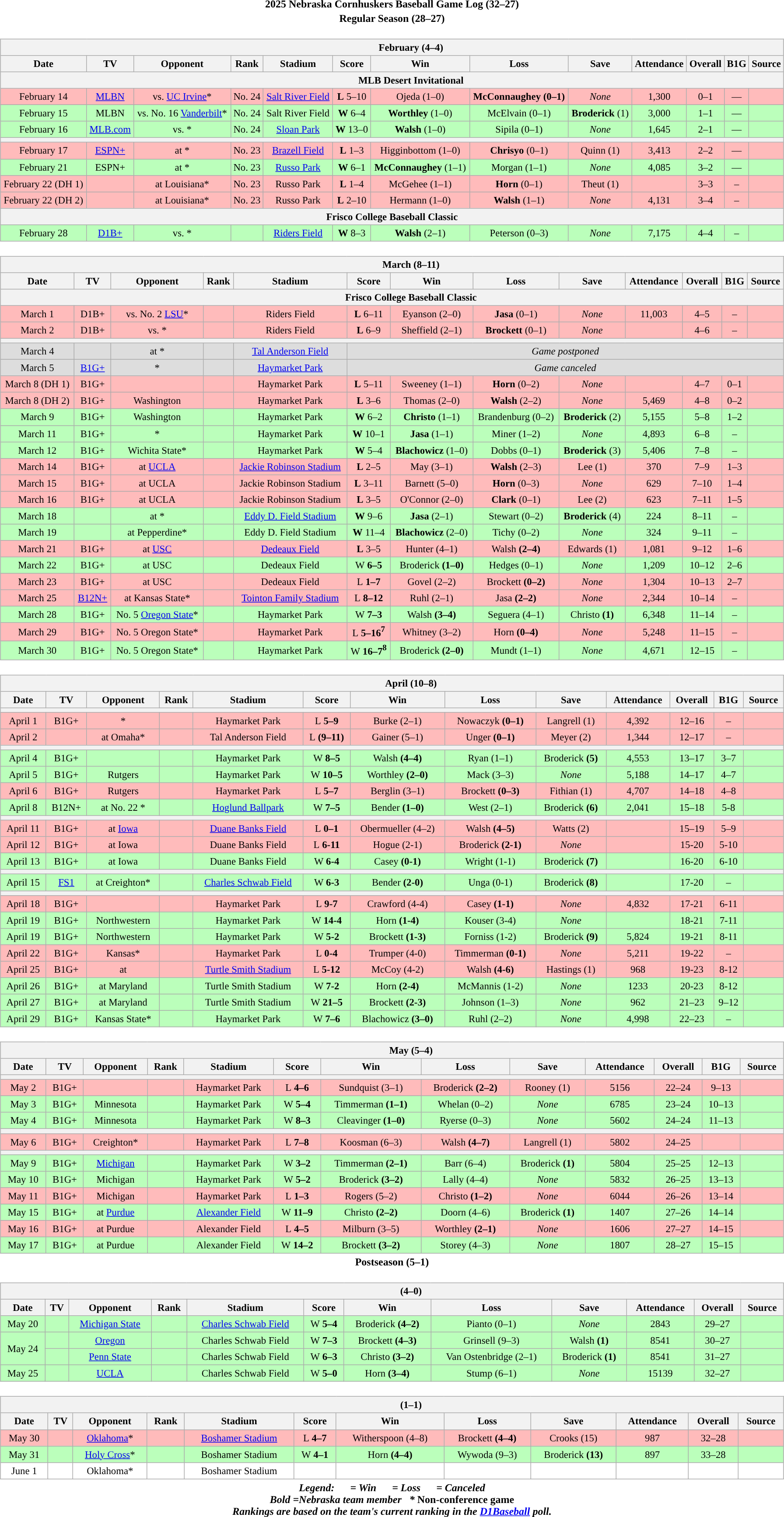<table class="toccolours" width=95% style="clear:both; margin:1.5em auto; text-align:center;">
<tr>
<th colspan=2>2025 Nebraska Cornhuskers Baseball Game Log (32–27)</th>
</tr>
<tr>
<th colspan=2>Regular Season (28–27)</th>
</tr>
<tr valign="top">
<td><br><table class="wikitable collapsible collapsed" style="margin:auto; width:100%; text-align:center; font-size:95%">
<tr>
<th colspan=14 style="padding-left:4em;">February (4–4)</th>
</tr>
<tr>
<th bgcolor="#DDDDFF">Date</th>
<th bgcolor="#DDDDFF">TV</th>
<th bgcolor="#DDDDFF">Opponent</th>
<th bgcolor="#DDDDFF">Rank</th>
<th bgcolor="#DDDDFF">Stadium</th>
<th bgcolor="#DDDDFF">Score</th>
<th bgcolor="#DDDDFF">Win</th>
<th bgcolor="#DDDDFF">Loss</th>
<th bgcolor="#DDDDFF">Save</th>
<th bgcolor="#DDDDFF">Attendance</th>
<th bgcolor="#DDDDFF">Overall</th>
<th bgcolor="#DDDDFF">B1G</th>
<th bgcolor="#DDDDFF">Source</th>
</tr>
<tr>
<th colspan=14 style="padding-left:4em;">MLB Desert Invitational</th>
</tr>
<tr bgcolor="ffbbbb">
<td>February 14</td>
<td><a href='#'>MLBN</a></td>
<td>vs. <a href='#'>UC Irvine</a>*</td>
<td>No. 24</td>
<td><a href='#'>Salt River Field</a><br></td>
<td><strong>L</strong> 5–10</td>
<td>Ojeda (1–0)</td>
<td><strong>McConnaughey (0–1)</strong></td>
<td><em>None</em></td>
<td>1,300</td>
<td>0–1</td>
<td>—</td>
<td></td>
</tr>
<tr bgcolor="bbffbb">
<td>February 15</td>
<td>MLBN</td>
<td>vs. No. 16 <a href='#'>Vanderbilt</a>*</td>
<td>No. 24</td>
<td>Salt River Field</td>
<td><strong>W</strong> 6–4</td>
<td><strong>Worthley</strong> (1–0)</td>
<td>McElvain (0–1)</td>
<td><strong>Broderick</strong> (1)</td>
<td>3,000</td>
<td>1–1</td>
<td>—</td>
<td></td>
</tr>
<tr bgcolor="bbffbb">
<td>February 16</td>
<td><a href='#'>MLB.com</a></td>
<td>vs. *</td>
<td>No. 24</td>
<td><a href='#'>Sloan Park</a><br></td>
<td><strong>W</strong> 13–0</td>
<td><strong>Walsh</strong> (1–0)</td>
<td>Sipila (0–1)</td>
<td><em>None</em></td>
<td>1,645</td>
<td>2–1</td>
<td>—</td>
<td></td>
</tr>
<tr>
<th colspan=14 style="padding-left:4em;"></th>
</tr>
<tr bgcolor="ffbbbb">
<td>February 17</td>
<td><a href='#'>ESPN+</a></td>
<td>at *</td>
<td>No. 23</td>
<td><a href='#'>Brazell Field</a><br></td>
<td><strong>L</strong> 1–3</td>
<td>Higginbottom (1–0)</td>
<td><strong>Chrisyo</strong> (0–1)</td>
<td>Quinn (1)</td>
<td>3,413</td>
<td>2–2</td>
<td>—</td>
<td></td>
</tr>
<tr bgcolor="bbffbb">
<td>February 21</td>
<td>ESPN+</td>
<td>at *</td>
<td>No. 23</td>
<td><a href='#'>Russo Park</a><br></td>
<td><strong>W</strong> 6–1</td>
<td><strong>McConnaughey</strong> (1–1)</td>
<td>Morgan (1–1)</td>
<td><em>None</em></td>
<td>4,085</td>
<td>3–2</td>
<td>—</td>
<td></td>
</tr>
<tr bgcolor="ffbbbb">
<td>February 22 (DH 1)</td>
<td></td>
<td>at Louisiana*</td>
<td>No. 23</td>
<td>Russo Park</td>
<td><strong>L</strong> 1–4</td>
<td>McGehee (1–1)</td>
<td><strong>Horn</strong> (0–1)</td>
<td>Theut (1)</td>
<td></td>
<td>3–3</td>
<td>–</td>
<td></td>
</tr>
<tr bgcolor="ffbbbb">
<td>February 22 (DH 2)</td>
<td></td>
<td>at Louisiana*</td>
<td>No. 23</td>
<td>Russo Park</td>
<td><strong>L</strong> 2–10</td>
<td>Hermann (1–0)</td>
<td><strong>Walsh</strong> (1–1)</td>
<td><em>None</em></td>
<td>4,131</td>
<td>3–4</td>
<td>–</td>
<td></td>
</tr>
<tr>
<th colspan=14>Frisco College Baseball Classic</th>
</tr>
<tr bgcolor="bbffbb">
<td>February 28</td>
<td><a href='#'>D1B+</a></td>
<td>vs. *</td>
<td></td>
<td><a href='#'>Riders Field</a><br></td>
<td><strong>W</strong> 8–3</td>
<td><strong>Walsh</strong> (2–1)</td>
<td>Peterson (0–3)</td>
<td><em>None</em></td>
<td>7,175</td>
<td>4–4</td>
<td>–</td>
<td></td>
</tr>
</table>
</td>
</tr>
<tr>
<td><br><table class="wikitable collapsible collapsed" style="margin:auto; width:100%; text-align:center; font-size:95%">
<tr>
<th colspan=14 style="padding-left:4em;">March (8–11)</th>
</tr>
<tr>
<th bgcolor="#DDDDFF">Date</th>
<th bgcolor="#DDDDFF">TV</th>
<th bgcolor="#DDDDFF">Opponent</th>
<th bgcolor="#DDDDFF">Rank</th>
<th bgcolor="#DDDDFF">Stadium</th>
<th bgcolor="#DDDDFF">Score</th>
<th bgcolor="#DDDDFF">Win</th>
<th bgcolor="#DDDDFF">Loss</th>
<th bgcolor="#DDDDFF">Save</th>
<th bgcolor="#DDDDFF">Attendance</th>
<th bgcolor="#DDDDFF">Overall</th>
<th bgcolor="#DDDDFF">B1G</th>
<th bgcolor="#DDDDFF">Source</th>
</tr>
<tr>
<th colspan=14 style="padding-left:4em;">Frisco College Baseball Classic</th>
</tr>
<tr bgcolor="ffbbbb">
<td>March 1</td>
<td>D1B+</td>
<td>vs. No. 2 <a href='#'>LSU</a>*</td>
<td></td>
<td>Riders Field</td>
<td><strong>L</strong> 6–11</td>
<td>Eyanson (2–0)</td>
<td><strong>Jasa</strong> (0–1)</td>
<td><em>None</em></td>
<td>11,003</td>
<td>4–5</td>
<td>–</td>
<td></td>
</tr>
<tr bgcolor="ffbbbb">
<td>March 2</td>
<td>D1B+</td>
<td>vs. *</td>
<td></td>
<td>Riders Field</td>
<td><strong>L</strong> 6–9</td>
<td>Sheffield (2–1)</td>
<td><strong>Brockett</strong> (0–1)</td>
<td><em>None</em></td>
<td></td>
<td>4–6</td>
<td>–</td>
<td></td>
</tr>
<tr>
<th colspan=14 style="padding-left:4em;"></th>
</tr>
<tr bgcolor="dddddd">
<td>March 4</td>
<td></td>
<td>at *</td>
<td></td>
<td><a href='#'>Tal Anderson Field</a><br></td>
<td colspan=8><em>Game postponed</em></td>
</tr>
<tr bgcolor="dddddd">
<td>March 5</td>
<td><a href='#'>B1G+</a></td>
<td>*</td>
<td></td>
<td><a href='#'>Haymarket Park</a><br></td>
<td colspan=8><em>Game canceled</em></td>
</tr>
<tr bgcolor="ffbbbb">
<td>March 8 (DH 1)</td>
<td>B1G+</td>
<td></td>
<td></td>
<td>Haymarket Park</td>
<td><strong>L</strong> 5–11</td>
<td>Sweeney (1–1)</td>
<td><strong>Horn</strong> (0–2)</td>
<td><em>None</em></td>
<td></td>
<td>4–7</td>
<td>0–1</td>
<td></td>
</tr>
<tr bgcolor="ffbbbb">
<td>March 8 (DH 2)</td>
<td>B1G+</td>
<td>Washington</td>
<td></td>
<td>Haymarket Park</td>
<td><strong>L</strong> 3–6</td>
<td>Thomas (2–0)</td>
<td><strong>Walsh</strong> (2–2)</td>
<td><em>None</em></td>
<td>5,469</td>
<td>4–8</td>
<td>0–2</td>
<td></td>
</tr>
<tr bgcolor="bbffbb">
<td>March 9</td>
<td>B1G+</td>
<td>Washington</td>
<td></td>
<td>Haymarket Park</td>
<td><strong>W</strong> 6–2</td>
<td><strong>Christo</strong> (1–1)</td>
<td>Brandenburg (0–2)</td>
<td><strong>Broderick</strong> (2)</td>
<td>5,155</td>
<td>5–8</td>
<td>1–2</td>
<td></td>
</tr>
<tr bgcolor="bbffbb">
<td>March 11</td>
<td>B1G+</td>
<td>*</td>
<td></td>
<td>Haymarket Park</td>
<td><strong>W</strong> 10–1</td>
<td><strong>Jasa</strong> (1–1)</td>
<td>Miner (1–2)</td>
<td><em>None</em></td>
<td>4,893</td>
<td>6–8</td>
<td>–</td>
<td></td>
</tr>
<tr bgcolor="bbffbb">
<td>March 12</td>
<td>B1G+</td>
<td>Wichita State*</td>
<td></td>
<td>Haymarket Park</td>
<td><strong>W</strong> 5–4</td>
<td><strong>Blachowicz</strong> (1–0)</td>
<td>Dobbs (0–1)</td>
<td><strong>Broderick</strong> (3)</td>
<td>5,406</td>
<td>7–8</td>
<td>–</td>
<td></td>
</tr>
<tr bgcolor="ffbbbb">
<td>March 14</td>
<td>B1G+</td>
<td>at <a href='#'>UCLA</a></td>
<td></td>
<td><a href='#'>Jackie Robinson Stadium</a><br></td>
<td><strong>L</strong> 2–5</td>
<td>May (3–1)</td>
<td><strong>Walsh</strong> (2–3)</td>
<td>Lee (1)</td>
<td>370</td>
<td>7–9</td>
<td>1–3</td>
<td></td>
</tr>
<tr bgcolor="ffbbbb">
<td>March 15</td>
<td>B1G+</td>
<td>at UCLA</td>
<td></td>
<td>Jackie Robinson Stadium</td>
<td><strong>L</strong> 3–11</td>
<td>Barnett (5–0)</td>
<td><strong>Horn</strong> (0–3)</td>
<td><em>None</em></td>
<td>629</td>
<td>7–10</td>
<td>1–4</td>
<td></td>
</tr>
<tr bgcolor="ffbbbb">
<td>March 16</td>
<td>B1G+</td>
<td>at UCLA</td>
<td></td>
<td>Jackie Robinson Stadium</td>
<td><strong>L</strong> 3–5</td>
<td>O'Connor (2–0)</td>
<td><strong>Clark</strong> (0–1)</td>
<td>Lee (2)</td>
<td>623</td>
<td>7–11</td>
<td>1–5</td>
<td></td>
</tr>
<tr bgcolor="bbffbb">
<td>March 18</td>
<td></td>
<td>at *</td>
<td></td>
<td><a href='#'>Eddy D. Field Stadium</a><br></td>
<td><strong>W</strong> 9–6</td>
<td><strong>Jasa</strong> (2–1)</td>
<td>Stewart (0–2)</td>
<td><strong>Broderick</strong> (4)</td>
<td>224</td>
<td>8–11</td>
<td>–</td>
<td></td>
</tr>
<tr bgcolor="bbffbb">
<td>March 19</td>
<td></td>
<td>at Pepperdine*</td>
<td></td>
<td>Eddy D. Field Stadium</td>
<td><strong>W</strong> 11–4</td>
<td><strong>Blachowicz</strong> (2–0)</td>
<td>Tichy (0–2)</td>
<td><em>None</em></td>
<td>324</td>
<td>9–11</td>
<td>–</td>
<td></td>
</tr>
<tr bgcolor="ffbbbb">
<td>March 21</td>
<td>B1G+</td>
<td>at <a href='#'>USC</a></td>
<td></td>
<td><a href='#'>Dedeaux Field</a><br></td>
<td><strong>L</strong> 3–5<strong></td>
<td>Hunter (4–1)</td>
<td></strong>Walsh<strong> (2–4)</td>
<td>Edwards (1)</td>
<td>1,081</td>
<td>9–12</td>
<td>1–6</td>
<td></td>
</tr>
<tr bgcolor="bbffbb">
<td>March 22</td>
<td>B1G+</td>
<td>at USC</td>
<td></td>
<td>Dedeaux Field</td>
<td></strong>W<strong> 6–5</td>
<td></strong>Broderick<strong> (1–0)</td>
<td>Hedges (0–1)</td>
<td><em>None</em></td>
<td>1,209</td>
<td>10–12</td>
<td>2–6</td>
<td></td>
</tr>
<tr bgcolor="ffbbbb">
<td>March 23</td>
<td>B1G+</td>
<td>at USC</td>
<td></td>
<td>Dedeaux Field</td>
<td></strong>L<strong> 1–7</td>
<td>Govel (2–2)</td>
<td></strong>Brockett<strong> (0–2)</td>
<td><em>None</em></td>
<td>1,304</td>
<td>10–13</td>
<td>2–7</td>
<td></td>
</tr>
<tr bgcolor="ffbbbb">
<td>March 25</td>
<td><a href='#'>B12N+</a></td>
<td>at Kansas State*</td>
<td></td>
<td><a href='#'>Tointon Family Stadium</a><br></td>
<td></strong>L<strong> 8–12</td>
<td>Ruhl (2–1)</td>
<td></strong>Jasa<strong> (2–2)</td>
<td><em>None</em></td>
<td>2,344</td>
<td>10–14</td>
<td>–</td>
<td></td>
</tr>
<tr bgcolor="bbffbb">
<td>March 28</td>
<td>B1G+</td>
<td>No. 5 <a href='#'>Oregon State</a>*</td>
<td></td>
<td>Haymarket Park</td>
<td></strong>W<strong> 7–3</td>
<td></strong>Walsh<strong> (3–4)</td>
<td>Seguera (4–1)</td>
<td></strong>Christo<strong> (1)</td>
<td>6,348</td>
<td>11–14</td>
<td>–</td>
<td></td>
</tr>
<tr bgcolor="ffbbbb">
<td>March 29</td>
<td>B1G+</td>
<td>No. 5 Oregon State*</td>
<td></td>
<td>Haymarket Park</td>
<td></strong>L<strong> 5–16<sup>7</sup></td>
<td>Whitney (3–2)</td>
<td></strong>Horn<strong> (0–4)</td>
<td><em>None</em></td>
<td>5,248</td>
<td>11–15</td>
<td>–</td>
<td></td>
</tr>
<tr bgcolor="bbffbb">
<td>March 30</td>
<td>B1G+</td>
<td>No. 5 Oregon State*</td>
<td></td>
<td>Haymarket Park</td>
<td></strong>W<strong> 16–7<sup>8</sup></td>
<td></strong>Broderick<strong> (2–0)</td>
<td>Mundt (1–1)</td>
<td><em>None</em></td>
<td>4,671</td>
<td>12–15</td>
<td>–</td>
<td></td>
</tr>
</table>
</td>
</tr>
<tr>
<td><br><table class="wikitable collapsible collapsed" style="margin:auto; width:100%; text-align:center; font-size:95%">
<tr>
<th colspan=14 style="padding-left:4em;">April (10–8)</th>
</tr>
<tr>
<th bgcolor="#DDDDFF">Date</th>
<th bgcolor="#DDDDFF">TV</th>
<th bgcolor="#DDDDFF">Opponent</th>
<th bgcolor="#DDDDFF">Rank</th>
<th bgcolor="#DDDDFF">Stadium</th>
<th bgcolor="#DDDDFF">Score</th>
<th bgcolor="#DDDDFF">Win</th>
<th bgcolor="#DDDDFF">Loss</th>
<th bgcolor="#DDDDFF">Save</th>
<th bgcolor="#DDDDFF">Attendance</th>
<th bgcolor="#DDDDFF">Overall</th>
<th bgcolor="#DDDDFF">B1G</th>
<th bgcolor="#DDDDFF">Source</th>
</tr>
<tr bgcolor="ffffff">
<th colspan=14 style="padding-left:4em;"></th>
</tr>
<tr bgcolor="ffbbbb">
<td>April 1</td>
<td>B1G+</td>
<td>*</td>
<td></td>
<td>Haymarket Park</td>
<td></strong>L<strong> 5–9</td>
<td>Burke (2–1)</td>
<td></strong>Nowaczyk<strong> (0–1)</td>
<td>Langrell (1)</td>
<td>4,392</td>
<td>12–16</td>
<td>–</td>
<td></td>
</tr>
<tr bgcolor="ffbbbb">
<td>April 2</td>
<td></td>
<td>at Omaha*</td>
<td></td>
<td>Tal Anderson Field<br></td>
<td></strong>L<strong> (9–11)</td>
<td>Gainer (5–1)</td>
<td></strong>Unger<strong> (0–1)</td>
<td>Meyer (2)</td>
<td>1,344</td>
<td>12–17</td>
<td>–</td>
<td></td>
</tr>
<tr>
<th colspan=14 style="padding-left:4em;"></th>
</tr>
<tr bgcolor="bbffbb">
<td>April 4</td>
<td>B1G+</td>
<td></td>
<td></td>
<td>Haymarket Park</td>
<td></strong>W<strong> 8–5</td>
<td></strong>Walsh<strong> (4–4)</td>
<td>Ryan (1–1)</td>
<td></strong>Broderick<strong> (5)</td>
<td>4,553</td>
<td>13–17</td>
<td>3–7</td>
<td></td>
</tr>
<tr bgcolor="bbffbb">
<td>April 5</td>
<td>B1G+</td>
<td>Rutgers</td>
<td></td>
<td>Haymarket Park</td>
<td></strong>W<strong> 10–5</td>
<td></strong>Worthley<strong> (2–0)</td>
<td>Mack (3–3)</td>
<td><em>None</em></td>
<td>5,188</td>
<td>14–17</td>
<td>4–7</td>
<td></td>
</tr>
<tr bgcolor="ffbbbb">
<td>April 6</td>
<td>B1G+</td>
<td>Rutgers</td>
<td></td>
<td>Haymarket Park</td>
<td></strong>L<strong> 5–7</td>
<td>Berglin (3–1)</td>
<td></strong>Brockett<strong> (0–3)</td>
<td>Fithian (1)</td>
<td>4,707</td>
<td>14–18</td>
<td>4–8</td>
<td></td>
</tr>
<tr bgcolor="bbffbb">
<td>April 8</td>
<td>B12N+</td>
<td>at No. 22 *</td>
<td></td>
<td><a href='#'>Hoglund Ballpark</a><br></td>
<td></strong>W<strong> 7–5</td>
<td></strong>Bender<strong> (1–0)</td>
<td>West (2–1)</td>
<td></strong>Broderick<strong> (6)</td>
<td>2,041</td>
<td>15–18</td>
<td>5-8</td>
<td></td>
</tr>
<tr bgcolor="ffffff">
<th colspan=14 style="padding-left:4em;"></th>
</tr>
<tr bgcolor="ffbbbb">
<td>April 11</td>
<td>B1G+</td>
<td>at <a href='#'>Iowa</a></td>
<td></td>
<td><a href='#'>Duane Banks Field</a><br></td>
<td></strong>L<strong> 0–1</td>
<td>Obermueller (4–2)</td>
<td></strong>Walsh<strong> (4–5)</td>
<td>Watts (2)</td>
<td></td>
<td>15–19</td>
<td>5–9</td>
<td></td>
</tr>
<tr bgcolor="ffbbbb">
<td>April 12</td>
<td>B1G+</td>
<td>at Iowa</td>
<td></td>
<td>Duane Banks Field</td>
<td></strong>L<strong> 6-11</td>
<td>Hogue (2-1)</td>
<td></strong>Broderick<strong> (2-1)</td>
<td><em>None</em></td>
<td></td>
<td>15-20</td>
<td>5-10</td>
<td></td>
</tr>
<tr bgcolor="bbffbb">
<td>April 13</td>
<td>B1G+</td>
<td>at Iowa</td>
<td></td>
<td>Duane Banks Field</td>
<td></strong>W<strong> 6-4</td>
<td></strong>Casey<strong> (0-1)</td>
<td>Wright (1-1)</td>
<td></strong>Broderick<strong> (7)</td>
<td></td>
<td>16-20</td>
<td>6-10</td>
<td></td>
</tr>
<tr bgcolor="ffffff">
<th colspan=14 style="padding-left:4em;"></th>
</tr>
<tr bgcolor="bbffbb">
<td>April 15</td>
<td><a href='#'>FS1</a></td>
<td>at Creighton*</td>
<td></td>
<td><a href='#'>Charles Schwab Field</a><br></td>
<td></strong>W<strong> 6-3</td>
<td></strong>Bender<strong> (2-0)</td>
<td>Unga (0-1)</td>
<td></strong>Broderick<strong> (8)</td>
<td></td>
<td>17-20</td>
<td>–</td>
<td></td>
</tr>
<tr>
<th colspan=14 style="padding-left:4em;"></th>
</tr>
<tr bgcolor="ffbbbb">
<td>April 18</td>
<td>B1G+</td>
<td></td>
<td></td>
<td>Haymarket Park</td>
<td></strong>L<strong> 9-7</td>
<td>Crawford (4-4)</td>
<td></strong>Casey<strong> (1-1)</td>
<td><em>None</em></td>
<td>4,832</td>
<td>17-21</td>
<td>6-11</td>
<td></td>
</tr>
<tr bgcolor="bbffbb">
<td>April 19</td>
<td>B1G+</td>
<td>Northwestern</td>
<td></td>
<td>Haymarket Park</td>
<td></strong>W<strong> 14-4</td>
<td></strong>Horn<strong> (1-4)</td>
<td>Kouser (3-4)</td>
<td><em>None</em></td>
<td></td>
<td>18-21</td>
<td>7-11</td>
<td></td>
</tr>
<tr bgcolor="bbffbb">
<td>April 19</td>
<td>B1G+</td>
<td>Northwestern</td>
<td></td>
<td>Haymarket Park</td>
<td></strong>W<strong> 5-2</td>
<td></strong>Brockett<strong> (1-3)</td>
<td>Forniss (1-2)</td>
<td></strong>Broderick<strong> (9)</td>
<td>5,824</td>
<td>19-21</td>
<td>8-11</td>
<td></td>
</tr>
<tr bgcolor="ffbbbb">
<td>April 22</td>
<td>B1G+</td>
<td>Kansas*</td>
<td></td>
<td>Haymarket Park</td>
<td></strong>L<strong> 0-4</td>
<td>Trumper (4-0)</td>
<td></strong>Timmerman<strong> (0-1)</td>
<td><em>None</em></td>
<td>5,211</td>
<td>19-22</td>
<td>–</td>
<td></td>
</tr>
<tr bgcolor="ffbbbb">
<td>April 25</td>
<td>B1G+</td>
<td>at </td>
<td></td>
<td><a href='#'>Turtle Smith Stadium</a><br></td>
<td></strong>L<strong> 5-12</td>
<td>McCoy (4-2)</td>
<td></strong>Walsh<strong> (4-6)</td>
<td>Hastings (1)</td>
<td>968</td>
<td>19-23</td>
<td>8-12</td>
<td></td>
</tr>
<tr bgcolor="bbffbb">
<td>April 26</td>
<td>B1G+</td>
<td>at Maryland</td>
<td></td>
<td>Turtle Smith Stadium</td>
<td></strong>W<strong> 7-2</td>
<td></strong>Horn<strong> (2-4)</td>
<td>McMannis (1-2)</td>
<td><em>None</em></td>
<td>1233</td>
<td>20-23</td>
<td>8-12</td>
<td></td>
</tr>
<tr bgcolor="bbffbb">
<td>April 27</td>
<td>B1G+</td>
<td>at Maryland</td>
<td></td>
<td>Turtle Smith Stadium</td>
<td></strong>W<strong> 21–5</td>
<td></strong>Brockett<strong> (2-3)</td>
<td>Johnson (1–3)</td>
<td><em>None</em></td>
<td>962</td>
<td>21–23</td>
<td>9–12</td>
<td></td>
</tr>
<tr bgcolor="bbffbb">
<td>April 29</td>
<td>B1G+</td>
<td>Kansas State*</td>
<td></td>
<td>Haymarket Park</td>
<td></strong>W<strong> 7–6</td>
<td></strong>Blachowicz<strong> (3–0)</td>
<td>Ruhl (2–2)</td>
<td><em>None</em></td>
<td>4,998</td>
<td>22–23</td>
<td>–</td>
<td></td>
</tr>
</table>
</td>
</tr>
<tr>
<td><br><table class="wikitable collapsible collapsed" style="margin:auto; width:100%; text-align:center; font-size:95%">
<tr>
<th colspan=14 style="padding-left:4em;">May (5–4)</th>
</tr>
<tr>
<th bgcolor="#DDDDFF">Date</th>
<th bgcolor="#DDDDFF">TV</th>
<th bgcolor="#DDDDFF">Opponent</th>
<th bgcolor="#DDDDFF">Rank</th>
<th bgcolor="#DDDDFF">Stadium</th>
<th bgcolor="#DDDDFF">Score</th>
<th bgcolor="#DDDDFF">Win</th>
<th bgcolor="#DDDDFF">Loss</th>
<th bgcolor="#DDDDFF">Save</th>
<th bgcolor="#DDDDFF">Attendance</th>
<th bgcolor="#DDDDFF">Overall</th>
<th bgcolor="#DDDDFF">B1G</th>
<th bgcolor="#DDDDFF">Source</th>
</tr>
<tr bgcolor="ffffff">
<th colspan=14 style="padding-left:4em;"></th>
</tr>
<tr bgcolor="ffbbbb">
<td>May 2</td>
<td>B1G+</td>
<td></td>
<td></td>
<td>Haymarket Park</td>
<td></strong>L<strong> 4–6</td>
<td>Sundquist (3–1)</td>
<td></strong>Broderick<strong> (2–2)</td>
<td>Rooney (1)</td>
<td>5156</td>
<td>22–24</td>
<td>9–13</td>
<td></td>
</tr>
<tr bgcolor="bbffbb">
<td>May 3</td>
<td>B1G+</td>
<td>Minnesota</td>
<td></td>
<td>Haymarket Park</td>
<td></strong>W<strong> 5–4</td>
<td></strong>Timmerman<strong> (1–1)</td>
<td>Whelan (0–2)</td>
<td><em>None</em></td>
<td>6785</td>
<td>23–24</td>
<td>10–13</td>
<td></td>
</tr>
<tr bgcolor="bbffbb">
<td>May 4</td>
<td>B1G+</td>
<td>Minnesota</td>
<td></td>
<td>Haymarket Park</td>
<td></strong>W<strong> 8–3</td>
<td></strong>Cleavinger<strong> (1–0)</td>
<td>Ryerse (0–3)</td>
<td><em>None</em></td>
<td>5602</td>
<td>24–24</td>
<td>11–13</td>
<td></td>
</tr>
<tr bgcolor="ffffff">
<th colspan=14 style="padding-left:4em;"></th>
</tr>
<tr bgcolor="ffbbbb">
<td>May 6</td>
<td>B1G+</td>
<td>Creighton*</td>
<td></td>
<td>Haymarket Park</td>
<td></strong>L<strong> 7–8</td>
<td>Koosman (6–3)</td>
<td></strong>Walsh<strong> (4–7)</td>
<td>Langrell (1)</td>
<td>5802</td>
<td>24–25</td>
<td></td>
<td></td>
</tr>
<tr>
<th colspan=14 style="padding-left:4em;"></th>
</tr>
<tr bgcolor="bbffbb">
<td>May 9</td>
<td>B1G+</td>
<td><a href='#'>Michigan</a></td>
<td></td>
<td>Haymarket Park</td>
<td></strong>W<strong> 3–2</td>
<td></strong>Timmerman<strong> (2–1)</td>
<td>Barr (6–4)</td>
<td></strong>Broderick<strong> (1)</td>
<td>5804</td>
<td>25–25</td>
<td>12–13</td>
<td></td>
</tr>
<tr bgcolor="bbffbb">
<td>May 10</td>
<td>B1G+</td>
<td>Michigan</td>
<td></td>
<td>Haymarket Park</td>
<td></strong>W<strong> 5–2</td>
<td></strong>Broderick<strong> (3–2)</td>
<td>Lally (4–4)</td>
<td><em>None</em></td>
<td>5832</td>
<td>26–25</td>
<td>13–13</td>
<td></td>
</tr>
<tr bgcolor="ffbbbb">
<td>May 11</td>
<td>B1G+</td>
<td>Michigan</td>
<td></td>
<td>Haymarket Park</td>
<td></strong>L<strong> 1–3</td>
<td>Rogers (5–2)</td>
<td></strong>Christo<strong> (1–2)</td>
<td><em>None</em></td>
<td>6044</td>
<td>26–26</td>
<td>13–14</td>
<td></td>
</tr>
<tr bgcolor="bbffbb">
<td>May 15</td>
<td>B1G+</td>
<td>at <a href='#'>Purdue</a></td>
<td></td>
<td><a href='#'>Alexander Field</a><br></td>
<td></strong>W<strong> 11–9</td>
<td></strong>Christo<strong> (2–2)</td>
<td>Doorn (4–6)</td>
<td></strong>Broderick<strong> (1)</td>
<td>1407</td>
<td>27–26</td>
<td>14–14</td>
<td></td>
</tr>
<tr bgcolor="ffbbbb">
<td>May 16</td>
<td>B1G+</td>
<td>at Purdue</td>
<td></td>
<td>Alexander Field</td>
<td></strong>L<strong> 4–5</td>
<td>Milburn (3–5)</td>
<td></strong>Worthley<strong> (2–1)</td>
<td><em>None</em></td>
<td>1606</td>
<td>27–27</td>
<td>14–15</td>
<td></td>
</tr>
<tr bgcolor="bbffbb">
<td>May 17</td>
<td>B1G+</td>
<td>at Purdue</td>
<td></td>
<td>Alexander Field</td>
<td></strong>W<strong> 14–2</td>
<td></strong>Brockett<strong> (3–2)</td>
<td>Storey (4–3)</td>
<td><em>None</em></td>
<td>1807</td>
<td>28–27</td>
<td>15–15</td>
<td></td>
</tr>
</table>
</td>
</tr>
<tr>
<th colspan=2>Postseason (5–1)</th>
</tr>
<tr>
<td><br><table class="wikitable collapsible collapsed" style="margin:auto; width:100%; text-align:center; font-size:95%">
<tr>
<th colspan=14 style="padding-left:4em;"> (4–0)</th>
</tr>
<tr>
<th bgcolor="#DDDDFF">Date</th>
<th bgcolor="#DDDDFF">TV</th>
<th bgcolor="#DDDDFF">Opponent</th>
<th bgcolor="#DDDDFF">Rank</th>
<th bgcolor="#DDDDFF">Stadium</th>
<th bgcolor="#DDDDFF">Score</th>
<th bgcolor="#DDDDFF">Win</th>
<th bgcolor="#DDDDFF">Loss</th>
<th bgcolor="#DDDDFF">Save</th>
<th bgcolor="#DDDDFF">Attendance</th>
<th bgcolor="#DDDDFF">Overall</th>
<th bgcolor="#DDDDFF">Source</th>
</tr>
<tr bgcolor="bbffbb">
<td>May 20</td>
<td></td>
<td><a href='#'>Michigan State</a></td>
<td></td>
<td><a href='#'>Charles Schwab Field</a><br></td>
<td></strong>W<strong> 5–4</td>
<td></strong>Broderick<strong> (4–2)</td>
<td>Pianto (0–1)</td>
<td><em>None</em></td>
<td>2843</td>
<td>29–27</td>
<td></td>
</tr>
<tr bgcolor="bbffbb">
<td rowspan=2>May 24</td>
<td></td>
<td><a href='#'>Oregon</a></td>
<td></td>
<td>Charles Schwab Field</td>
<td></strong>W<strong> 7–3</td>
<td></strong>Brockett<strong> (4–3)</td>
<td>Grinsell (9–3)</td>
<td></strong>Walsh<strong> (1)</td>
<td>8541</td>
<td>30–27</td>
<td></td>
</tr>
<tr bgcolor="bbffbb">
<td></td>
<td><a href='#'>Penn State</a></td>
<td></td>
<td>Charles Schwab Field</td>
<td></strong>W<strong> 6–3</td>
<td></strong>Christo<strong> (3–2)</td>
<td>Van Ostenbridge (2–1)</td>
<td></strong>Broderick<strong> (1)</td>
<td>8541</td>
<td>31–27</td>
<td></td>
</tr>
<tr bgcolor="bbffbb">
<td>May 25</td>
<td></td>
<td><a href='#'>UCLA</a></td>
<td></td>
<td>Charles Schwab Field</td>
<td></strong>W<strong> 5–0</td>
<td></strong>Horn<strong> (3–4)</td>
<td>Stump (6–1)</td>
<td><em>None</em></td>
<td>15139</td>
<td>32–27</td>
<td></td>
</tr>
</table>
</td>
</tr>
<tr>
<td><br><table class="wikitable collapsible" style="margin:auto; width:100%; text-align:center; font-size:95%">
<tr>
<th colspan=14 style="padding-left:4em;"> (1–1)</th>
</tr>
<tr>
<th bgcolor="#DDDDFF">Date</th>
<th bgcolor="#DDDDFF">TV</th>
<th bgcolor="#DDDDFF">Opponent</th>
<th bgcolor="#DDDDFF">Rank</th>
<th bgcolor="#DDDDFF">Stadium</th>
<th bgcolor="#DDDDFF">Score</th>
<th bgcolor="#DDDDFF">Win</th>
<th bgcolor="#DDDDFF">Loss</th>
<th bgcolor="#DDDDFF">Save</th>
<th bgcolor="#DDDDFF">Attendance</th>
<th bgcolor="#DDDDFF">Overall</th>
<th bgcolor="#DDDDFF">Source</th>
</tr>
<tr bgcolor="ffbbbb">
<td>May 30</td>
<td></td>
<td><a href='#'>Oklahoma</a>*</td>
<td></td>
<td><a href='#'>Boshamer Stadium</a><br></td>
<td></strong>L<strong> 4–7</td>
<td>Witherspoon (4–8)</td>
<td></strong>Brockett<strong> (4–4)</td>
<td>Crooks (15)</td>
<td>987</td>
<td>32–28</td>
<td></td>
</tr>
<tr bgcolor="bbffbb">
<td>May 31</td>
<td></td>
<td><a href='#'>Holy Cross</a>*</td>
<td></td>
<td>Boshamer Stadium</td>
<td></strong>W<strong> 4–1</td>
<td></strong>Horn<strong> (4–4)</td>
<td>Wywoda (9–3)</td>
<td></strong>Broderick<strong> (13)</td>
<td>897</td>
<td>33–28</td>
<td></td>
</tr>
<tr bgcolor="ffffff">
<td>June 1</td>
<td></td>
<td>Oklahoma*</td>
<td></td>
<td>Boshamer Stadium</td>
<td></td>
<td></td>
<td></td>
<td></td>
<td></td>
<td></td>
<td></td>
</tr>
</table>
</td>
</tr>
<tr>
<th colspan=9><em>Legend:       = Win       = Loss       = Canceled<br>Bold =Nebraska team member   <strong><em>*</em></strong> </em>Non-conference game<em><br>Rankings are based on the team's current ranking in the <a href='#'>D1Baseball</a> poll.</em></th>
</tr>
</table>
